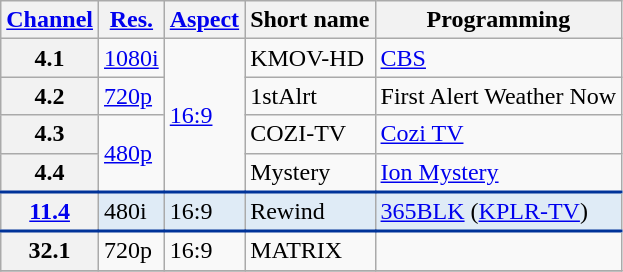<table class="wikitable">
<tr>
<th scope = "col"><a href='#'>Channel</a></th>
<th scope = "col"><a href='#'>Res.</a></th>
<th scope = "col"><a href='#'>Aspect</a></th>
<th scope = "col">Short name</th>
<th scope = "col">Programming</th>
</tr>
<tr>
<th scope = "row">4.1</th>
<td><a href='#'>1080i</a></td>
<td rowspan="4"><a href='#'>16:9</a></td>
<td>KMOV-HD</td>
<td><a href='#'>CBS</a></td>
</tr>
<tr>
<th scope = "row">4.2</th>
<td rowspan="1"><a href='#'>720p</a></td>
<td>1stAlrt</td>
<td>First Alert Weather Now</td>
</tr>
<tr>
<th scope = "row">4.3</th>
<td rowspan="2"><a href='#'>480p</a></td>
<td>COZI-TV</td>
<td><a href='#'>Cozi TV</a></td>
</tr>
<tr>
<th scope = "row">4.4</th>
<td>Mystery</td>
<td><a href='#'>Ion Mystery</a></td>
</tr>
<tr style="background-color:#DFEBF6; border-top: 2px solid #003399; border-bottom: 2px solid #003399;">
<th scope = "row"><a href='#'>11.4</a></th>
<td>480i</td>
<td>16:9</td>
<td>Rewind</td>
<td><a href='#'>365BLK</a> (<a href='#'>KPLR-TV</a>)</td>
</tr>
<tr>
<th scope = "row">32.1</th>
<td>720p</td>
<td>16:9</td>
<td>MATRIX</td>
<td></td>
</tr>
<tr>
</tr>
</table>
